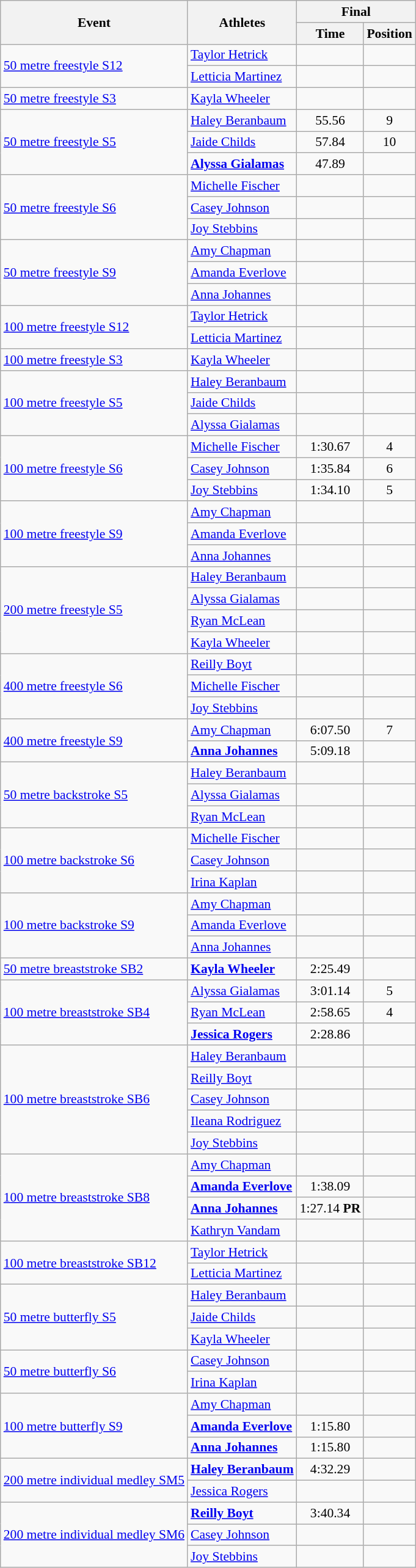<table class="wikitable" border="1" style="font-size:90%">
<tr>
<th rowspan=2>Event</th>
<th rowspan=2>Athletes</th>
<th colspan=2>Final</th>
</tr>
<tr>
<th>Time</th>
<th>Position</th>
</tr>
<tr>
<td rowspan=2><a href='#'>50 metre freestyle S12</a></td>
<td><a href='#'>Taylor Hetrick</a></td>
<td align=center></td>
<td align=center></td>
</tr>
<tr>
<td><a href='#'>Letticia Martinez</a></td>
<td align=center></td>
<td align=center></td>
</tr>
<tr>
<td><a href='#'>50 metre freestyle S3</a></td>
<td><a href='#'>Kayla Wheeler</a></td>
<td align=center></td>
<td align=center></td>
</tr>
<tr>
<td rowspan=3><a href='#'>50 metre freestyle S5</a></td>
<td><a href='#'>Haley Beranbaum</a></td>
<td align=center>55.56</td>
<td align=center>9</td>
</tr>
<tr>
<td><a href='#'>Jaide Childs</a></td>
<td align=center>57.84</td>
<td align=center>10</td>
</tr>
<tr>
<td><strong><a href='#'>Alyssa Gialamas</a></strong></td>
<td align=center>47.89</td>
<td align=center></td>
</tr>
<tr>
<td rowspan=3><a href='#'>50 metre freestyle S6</a></td>
<td><a href='#'>Michelle Fischer</a></td>
<td align=center></td>
<td align=center></td>
</tr>
<tr>
<td><a href='#'>Casey Johnson</a></td>
<td align=center></td>
<td align=center></td>
</tr>
<tr>
<td><a href='#'>Joy Stebbins</a></td>
<td align=center></td>
<td align=center></td>
</tr>
<tr>
<td rowspan=3><a href='#'>50 metre freestyle S9</a></td>
<td><a href='#'>Amy Chapman</a></td>
<td align=center></td>
<td align=center></td>
</tr>
<tr>
<td><a href='#'>Amanda Everlove</a></td>
<td align=center></td>
<td align=center></td>
</tr>
<tr>
<td><a href='#'>Anna Johannes</a></td>
<td align=center></td>
<td align=center></td>
</tr>
<tr>
<td rowspan=2><a href='#'>100 metre freestyle S12</a></td>
<td><a href='#'>Taylor Hetrick</a></td>
<td align=center></td>
<td align=center></td>
</tr>
<tr>
<td><a href='#'>Letticia Martinez</a></td>
<td align=center></td>
<td align=center></td>
</tr>
<tr>
<td><a href='#'>100 metre freestyle S3</a></td>
<td><a href='#'>Kayla Wheeler</a></td>
<td align=center></td>
<td align=center></td>
</tr>
<tr>
<td rowspan=3><a href='#'>100 metre freestyle S5</a></td>
<td><a href='#'>Haley Beranbaum</a></td>
<td align=center></td>
<td align=center></td>
</tr>
<tr>
<td><a href='#'>Jaide Childs</a></td>
<td align=center></td>
<td align=center></td>
</tr>
<tr>
<td><a href='#'>Alyssa Gialamas</a></td>
<td align=center></td>
<td align=center></td>
</tr>
<tr>
<td rowspan=3><a href='#'>100 metre freestyle S6</a></td>
<td><a href='#'>Michelle Fischer</a></td>
<td align=center>1:30.67</td>
<td align=center>4</td>
</tr>
<tr>
<td><a href='#'>Casey Johnson</a></td>
<td align=center>1:35.84</td>
<td align=center>6</td>
</tr>
<tr>
<td><a href='#'>Joy Stebbins</a></td>
<td align=center>1:34.10</td>
<td align=center>5</td>
</tr>
<tr>
<td rowspan=3><a href='#'>100 metre freestyle S9</a></td>
<td><a href='#'>Amy Chapman</a></td>
<td align=center></td>
<td align=center></td>
</tr>
<tr>
<td><a href='#'>Amanda Everlove</a></td>
<td align=center></td>
<td align=center></td>
</tr>
<tr>
<td><a href='#'>Anna Johannes</a></td>
<td align=center></td>
<td align=center></td>
</tr>
<tr>
<td rowspan=4><a href='#'>200 metre freestyle S5</a></td>
<td><a href='#'>Haley Beranbaum</a></td>
<td align=center></td>
<td align=center></td>
</tr>
<tr>
<td><a href='#'>Alyssa Gialamas</a></td>
<td align=center></td>
<td align=center></td>
</tr>
<tr>
<td><a href='#'>Ryan McLean</a></td>
<td align=center></td>
<td align=center></td>
</tr>
<tr>
<td><a href='#'>Kayla Wheeler</a></td>
<td align=center></td>
<td align=center></td>
</tr>
<tr>
<td rowspan=3><a href='#'>400 metre freestyle S6</a></td>
<td><a href='#'>Reilly Boyt</a></td>
<td align=center></td>
<td align=center></td>
</tr>
<tr>
<td><a href='#'>Michelle Fischer</a></td>
<td align=center></td>
<td align=center></td>
</tr>
<tr>
<td><a href='#'>Joy Stebbins</a></td>
<td align=center></td>
<td align=center></td>
</tr>
<tr>
<td rowspan=2><a href='#'>400 metre freestyle S9</a></td>
<td><a href='#'>Amy Chapman</a></td>
<td align=center>6:07.50</td>
<td align=center>7</td>
</tr>
<tr>
<td><strong><a href='#'>Anna Johannes</a></strong></td>
<td align=center>5:09.18</td>
<td align=center></td>
</tr>
<tr>
<td rowspan=3><a href='#'>50 metre backstroke S5</a></td>
<td><a href='#'>Haley Beranbaum</a></td>
<td align=center></td>
<td align=center></td>
</tr>
<tr>
<td><a href='#'>Alyssa Gialamas</a></td>
<td align=center></td>
<td align=center></td>
</tr>
<tr>
<td><a href='#'>Ryan McLean</a></td>
<td align=center></td>
<td align=center></td>
</tr>
<tr>
<td rowspan=3><a href='#'>100 metre backstroke S6</a></td>
<td><a href='#'>Michelle Fischer</a></td>
<td align=center></td>
<td align=center></td>
</tr>
<tr>
<td><a href='#'>Casey Johnson</a></td>
<td align=center></td>
<td align=center></td>
</tr>
<tr>
<td><a href='#'>Irina Kaplan</a></td>
<td align=center></td>
<td align=center></td>
</tr>
<tr>
<td rowspan=3><a href='#'>100 metre backstroke S9</a></td>
<td><a href='#'>Amy Chapman</a></td>
<td align=center></td>
<td align=center></td>
</tr>
<tr>
<td><a href='#'>Amanda Everlove</a></td>
<td align=center></td>
<td align=center></td>
</tr>
<tr>
<td><a href='#'>Anna Johannes</a></td>
<td align=center></td>
<td align=center></td>
</tr>
<tr>
<td><a href='#'>50 metre breaststroke SB2</a></td>
<td><strong><a href='#'>Kayla Wheeler</a></strong></td>
<td align=center>2:25.49</td>
<td align=center></td>
</tr>
<tr>
<td rowspan=3><a href='#'>100 metre breaststroke SB4</a></td>
<td><a href='#'>Alyssa Gialamas</a></td>
<td align=center>3:01.14</td>
<td align=center>5</td>
</tr>
<tr>
<td><a href='#'>Ryan McLean</a></td>
<td align=center>2:58.65</td>
<td align=center>4</td>
</tr>
<tr>
<td><strong><a href='#'>Jessica Rogers</a></strong></td>
<td align=center>2:28.86</td>
<td align=center></td>
</tr>
<tr>
<td rowspan=5><a href='#'>100 metre breaststroke SB6</a></td>
<td><a href='#'>Haley Beranbaum</a></td>
<td align=center></td>
<td align=center></td>
</tr>
<tr>
<td><a href='#'>Reilly Boyt</a></td>
<td align=center></td>
<td align=center></td>
</tr>
<tr>
<td><a href='#'>Casey Johnson</a></td>
<td align=center></td>
<td align=center></td>
</tr>
<tr>
<td><a href='#'>Ileana Rodriguez</a></td>
<td align=center></td>
<td align=center></td>
</tr>
<tr>
<td><a href='#'>Joy Stebbins</a></td>
<td align=center></td>
<td align=center></td>
</tr>
<tr>
<td rowspan=4><a href='#'>100 metre breaststroke SB8</a></td>
<td><a href='#'>Amy Chapman</a></td>
<td align=center></td>
<td align=center></td>
</tr>
<tr>
<td><strong><a href='#'>Amanda Everlove</a></strong></td>
<td align=center>1:38.09</td>
<td align=center></td>
</tr>
<tr>
<td><strong><a href='#'>Anna Johannes</a></strong></td>
<td align=center>1:27.14 <strong>PR</strong></td>
<td align=center></td>
</tr>
<tr>
<td><a href='#'>Kathryn Vandam</a></td>
<td align=center></td>
<td align=center></td>
</tr>
<tr>
<td rowspan=2><a href='#'>100 metre breaststroke SB12</a></td>
<td><a href='#'>Taylor Hetrick</a></td>
<td align=center></td>
<td align=center></td>
</tr>
<tr>
<td><a href='#'>Letticia Martinez</a></td>
<td align=center></td>
<td align=center></td>
</tr>
<tr>
<td rowspan=3><a href='#'>50 metre butterfly S5</a></td>
<td><a href='#'>Haley Beranbaum</a></td>
<td align=center></td>
<td align=center></td>
</tr>
<tr>
<td><a href='#'>Jaide Childs</a></td>
<td align=center></td>
<td align=center></td>
</tr>
<tr>
<td><a href='#'>Kayla Wheeler</a></td>
<td align=center></td>
<td align=center></td>
</tr>
<tr>
<td rowspan=2><a href='#'>50 metre butterfly S6</a></td>
<td><a href='#'>Casey Johnson</a></td>
<td align=center></td>
<td align=center></td>
</tr>
<tr>
<td><a href='#'>Irina Kaplan</a></td>
<td align=center></td>
<td align=center></td>
</tr>
<tr>
<td rowspan=3><a href='#'>100 metre butterfly S9</a></td>
<td><a href='#'>Amy Chapman</a></td>
<td align=center></td>
<td align=center></td>
</tr>
<tr>
<td><strong><a href='#'>Amanda Everlove</a></strong></td>
<td align=center>1:15.80</td>
<td align=center></td>
</tr>
<tr>
<td><strong><a href='#'>Anna Johannes</a></strong></td>
<td align=center>1:15.80</td>
<td align=center></td>
</tr>
<tr>
<td rowspan=2><a href='#'>200 metre individual medley SM5</a></td>
<td><strong><a href='#'>Haley Beranbaum</a></strong></td>
<td align=center>4:32.29</td>
<td align=center></td>
</tr>
<tr>
<td><a href='#'>Jessica Rogers</a></td>
<td align=center></td>
<td align=center></td>
</tr>
<tr>
<td rowspan=3><a href='#'>200 metre individual medley SM6</a></td>
<td><strong><a href='#'>Reilly Boyt</a></strong></td>
<td align=center>3:40.34</td>
<td align=center></td>
</tr>
<tr>
<td><a href='#'>Casey Johnson</a></td>
<td align=center></td>
<td align=center></td>
</tr>
<tr>
<td><a href='#'>Joy Stebbins</a></td>
<td align=center></td>
<td align=center></td>
</tr>
</table>
